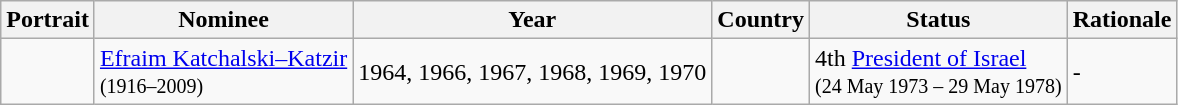<table class="wikitable sortable sticky-header defaultleft col1center col2center static-row-numbers static-row-header-hash static-row-header-center">
<tr>
<th>Portrait</th>
<th>Nominee</th>
<th>Year</th>
<th>Country</th>
<th>Status</th>
<th>Rationale</th>
</tr>
<tr>
<td></td>
<td><a href='#'>Efraim Katchalski–Katzir</a><br><small>(1916–2009)</small></td>
<td>1964, 1966, 1967, 1968, 1969, 1970</td>
<td></td>
<td>4th <a href='#'>President of Israel</a><br><small>(24 May 1973 – 29 May 1978)</small></td>
<td>-</td>
</tr>
</table>
